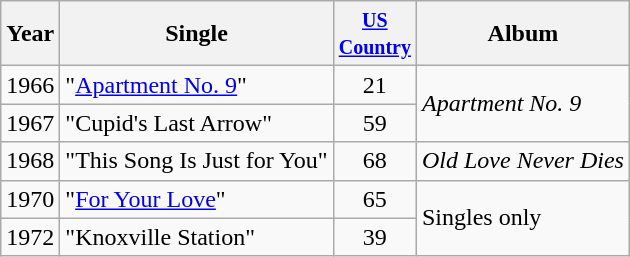<table class="wikitable">
<tr>
<th>Year</th>
<th>Single</th>
<th width="45"><small><a href='#'>US Country</a></small><br></th>
<th>Album</th>
</tr>
<tr>
<td>1966</td>
<td>"<a href='#'>Apartment No. 9</a>"</td>
<td align="center">21</td>
<td rowspan=2><em>Apartment No. 9</em></td>
</tr>
<tr>
<td>1967</td>
<td>"Cupid's Last Arrow"</td>
<td align="center">59</td>
</tr>
<tr>
<td>1968</td>
<td>"This Song Is Just for You"</td>
<td align="center">68</td>
<td><em>Old Love Never Dies</em></td>
</tr>
<tr>
<td>1970</td>
<td>"<a href='#'>For Your Love</a>"</td>
<td align="center">65</td>
<td rowspan=2>Singles only</td>
</tr>
<tr>
<td>1972</td>
<td>"Knoxville Station"</td>
<td align="center">39</td>
</tr>
</table>
